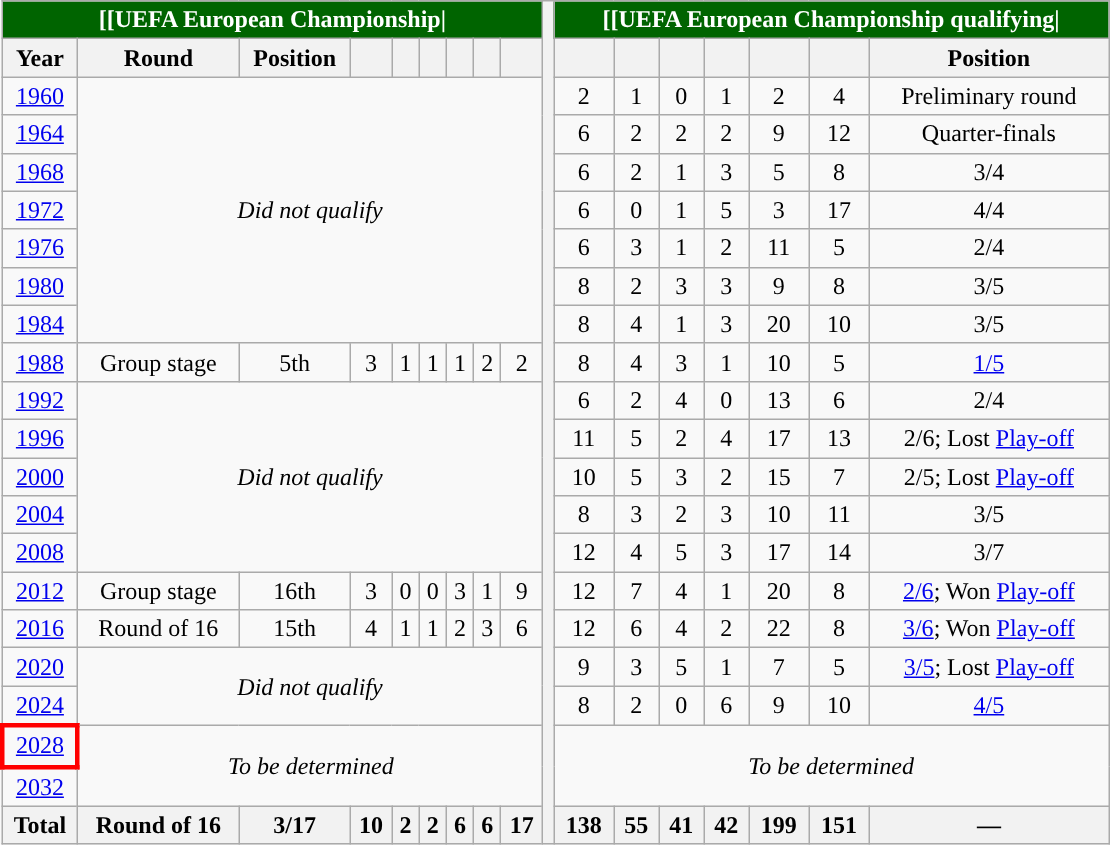<table class="wikitable" style="text-align: center;">
<tr>
<th colspan="9" style="background:#006400;color:#FFFFFF;">[[UEFA European Championship|</th>
<th rowspan="22" style="width:1%;"></th>
<th colspan="7" style="background:#006400;color:#FFFFFF;">[[UEFA European Championship qualifying|</th>
</tr>
<tr>
<th>Year</th>
<th>Round</th>
<th>Position</th>
<th></th>
<th></th>
<th></th>
<th></th>
<th></th>
<th></th>
<th></th>
<th></th>
<th></th>
<th></th>
<th></th>
<th></th>
<th>Position</th>
</tr>
<tr>
<td> <a href='#'>1960</a></td>
<td colspan=8 rowspan=7><em>Did not qualify</em></td>
<td>2</td>
<td>1</td>
<td>0</td>
<td>1</td>
<td>2</td>
<td>4</td>
<td>Preliminary round</td>
</tr>
<tr>
<td> <a href='#'>1964</a></td>
<td>6</td>
<td>2</td>
<td>2</td>
<td>2</td>
<td>9</td>
<td>12</td>
<td>Quarter-finals</td>
</tr>
<tr>
<td> <a href='#'>1968</a></td>
<td>6</td>
<td>2</td>
<td>1</td>
<td>3</td>
<td>5</td>
<td>8</td>
<td>3/4</td>
</tr>
<tr>
<td> <a href='#'>1972</a></td>
<td>6</td>
<td>0</td>
<td>1</td>
<td>5</td>
<td>3</td>
<td>17</td>
<td>4/4</td>
</tr>
<tr>
<td> <a href='#'>1976</a></td>
<td>6</td>
<td>3</td>
<td>1</td>
<td>2</td>
<td>11</td>
<td>5</td>
<td>2/4</td>
</tr>
<tr>
<td> <a href='#'>1980</a></td>
<td>8</td>
<td>2</td>
<td>3</td>
<td>3</td>
<td>9</td>
<td>8</td>
<td>3/5</td>
</tr>
<tr>
<td> <a href='#'>1984</a></td>
<td>8</td>
<td>4</td>
<td>1</td>
<td>3</td>
<td>20</td>
<td>10</td>
<td>3/5</td>
</tr>
<tr>
<td> <a href='#'>1988</a></td>
<td>Group stage</td>
<td>5th</td>
<td>3</td>
<td>1</td>
<td>1</td>
<td>1</td>
<td>2</td>
<td>2</td>
<td>8</td>
<td>4</td>
<td>3</td>
<td>1</td>
<td>10</td>
<td>5</td>
<td><a href='#'>1/5</a></td>
</tr>
<tr>
<td> <a href='#'>1992</a></td>
<td colspan=8 rowspan=5><em>Did not qualify</em></td>
<td>6</td>
<td>2</td>
<td>4</td>
<td>0</td>
<td>13</td>
<td>6</td>
<td>2/4</td>
</tr>
<tr>
<td> <a href='#'>1996</a></td>
<td>11</td>
<td>5</td>
<td>2</td>
<td>4</td>
<td>17</td>
<td>13</td>
<td>2/6; Lost <a href='#'>Play-off</a></td>
</tr>
<tr>
<td>  <a href='#'>2000</a></td>
<td>10</td>
<td>5</td>
<td>3</td>
<td>2</td>
<td>15</td>
<td>7</td>
<td>2/5; Lost <a href='#'>Play-off</a></td>
</tr>
<tr>
<td> <a href='#'>2004</a></td>
<td>8</td>
<td>3</td>
<td>2</td>
<td>3</td>
<td>10</td>
<td>11</td>
<td>3/5</td>
</tr>
<tr>
<td>  <a href='#'>2008</a></td>
<td>12</td>
<td>4</td>
<td>5</td>
<td>3</td>
<td>17</td>
<td>14</td>
<td>3/7</td>
</tr>
<tr>
<td>  <a href='#'>2012</a></td>
<td>Group stage</td>
<td>16th</td>
<td>3</td>
<td>0</td>
<td>0</td>
<td>3</td>
<td>1</td>
<td>9</td>
<td>12</td>
<td>7</td>
<td>4</td>
<td>1</td>
<td>20</td>
<td>8</td>
<td><a href='#'>2/6</a>; Won <a href='#'>Play-off</a></td>
</tr>
<tr>
<td> <a href='#'>2016</a></td>
<td>Round of 16</td>
<td>15th</td>
<td>4</td>
<td>1</td>
<td>1</td>
<td>2</td>
<td>3</td>
<td>6</td>
<td>12</td>
<td>6</td>
<td>4</td>
<td>2</td>
<td>22</td>
<td>8</td>
<td><a href='#'>3/6</a>; Won <a href='#'>Play-off</a></td>
</tr>
<tr>
<td> <a href='#'>2020</a></td>
<td colspan=8 rowspan=2><em>Did not qualify</em></td>
<td>9</td>
<td>3</td>
<td>5</td>
<td>1</td>
<td>7</td>
<td>5</td>
<td><a href='#'>3/5</a>; Lost <a href='#'>Play-off</a></td>
</tr>
<tr>
<td> <a href='#'>2024</a></td>
<td>8</td>
<td>2</td>
<td>0</td>
<td>6</td>
<td>9</td>
<td>10</td>
<td><a href='#'>4/5</a></td>
</tr>
<tr>
<td style="border: 3px solid red">  <a href='#'>2028</a></td>
<td colspan=8 rowspan=2><em>To be determined</em></td>
<td colspan=8 rowspan=2><em>To be determined</em></td>
</tr>
<tr>
<td>  <a href='#'>2032</a></td>
</tr>
<tr>
<th>Total</th>
<th>Round of 16</th>
<th>3/17</th>
<th>10</th>
<th>2</th>
<th>2</th>
<th>6</th>
<th>6</th>
<th>17</th>
<th>138</th>
<th>55</th>
<th>41</th>
<th>42</th>
<th>199</th>
<th>151</th>
<th>—</th>
</tr>
</table>
